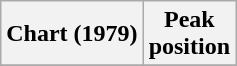<table class="wikitable plainrowheaders">
<tr>
<th scope="col">Chart (1979)</th>
<th scope="col">Peak<br>position</th>
</tr>
<tr>
</tr>
</table>
